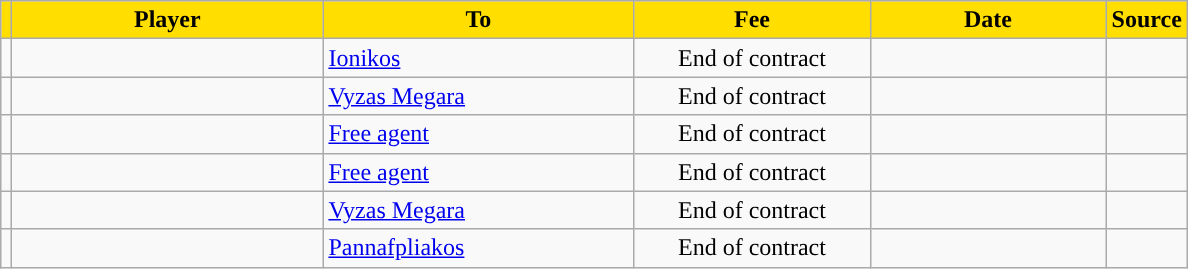<table class="wikitable sortable">
<tr>
<th style="background:#FFDE00"></th>
<th width=200 style="background:#FFDE00">Player</th>
<th width=200 style="background:#FFDE00">To</th>
<th width=150 style="background:#FFDE00">Fee</th>
<th width=150 style="background:#FFDE00">Date</th>
<th style="background:#FFDE00">Source</th>
</tr>
<tr>
<td align=center></td>
<td></td>
<td> <a href='#'>Ionikos</a></td>
<td align=center>End of contract</td>
<td align=center></td>
<td align=center></td>
</tr>
<tr>
<td align=center></td>
<td></td>
<td> <a href='#'>Vyzas Megara</a></td>
<td align=center>End of contract</td>
<td align=center></td>
<td align=center></td>
</tr>
<tr>
<td align=center></td>
<td></td>
<td><a href='#'>Free agent</a></td>
<td align=center>End of contract</td>
<td align=center></td>
<td align=center></td>
</tr>
<tr>
<td align=center></td>
<td></td>
<td><a href='#'>Free agent</a></td>
<td align=center>End of contract</td>
<td align=center></td>
<td align=center></td>
</tr>
<tr>
<td align=center></td>
<td></td>
<td> <a href='#'>Vyzas Megara</a></td>
<td align=center>End of contract</td>
<td align=center></td>
<td align=center></td>
</tr>
<tr>
<td align=center></td>
<td></td>
<td> <a href='#'>Pannafpliakos</a></td>
<td align=center>End of contract</td>
<td align=center></td>
<td align=center></td>
</tr>
</table>
